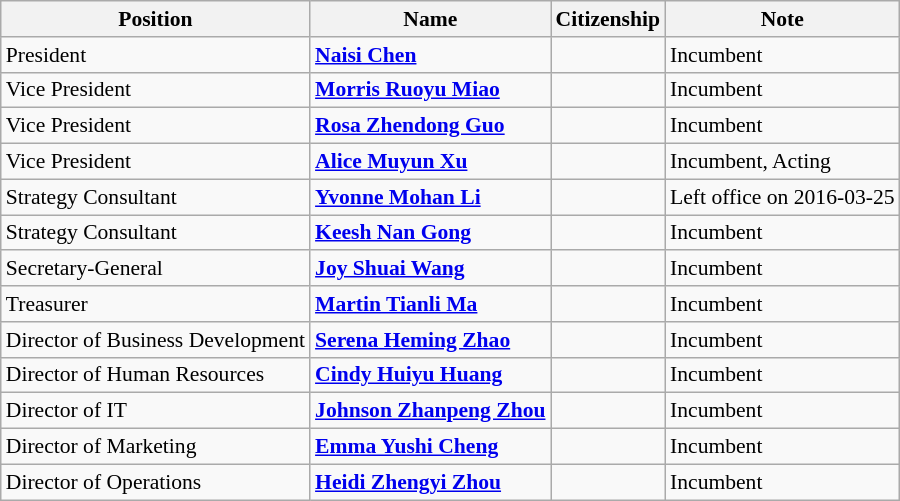<table class="wikitable" style="font-size:90%; text-align:left;">
<tr>
<th>Position</th>
<th>Name</th>
<th>Citizenship</th>
<th>Note</th>
</tr>
<tr>
<td>President</td>
<td><strong><a href='#'>Naisi Chen</a></strong></td>
<td></td>
<td>Incumbent</td>
</tr>
<tr>
<td>Vice President</td>
<td><strong><a href='#'>Morris Ruoyu Miao</a></strong></td>
<td></td>
<td>Incumbent</td>
</tr>
<tr>
<td>Vice President</td>
<td><strong><a href='#'>Rosa Zhendong Guo</a></strong></td>
<td></td>
<td>Incumbent</td>
</tr>
<tr>
<td>Vice President</td>
<td><strong><a href='#'>Alice Muyun Xu</a></strong></td>
<td></td>
<td>Incumbent, Acting</td>
</tr>
<tr>
<td>Strategy Consultant</td>
<td><strong><a href='#'>Yvonne Mohan Li</a></strong></td>
<td></td>
<td>Left office on 2016-03-25</td>
</tr>
<tr>
<td>Strategy Consultant</td>
<td><strong><a href='#'>Keesh Nan Gong</a></strong></td>
<td></td>
<td>Incumbent</td>
</tr>
<tr>
<td>Secretary-General</td>
<td><strong><a href='#'>Joy Shuai Wang</a></strong></td>
<td></td>
<td>Incumbent</td>
</tr>
<tr>
<td>Treasurer</td>
<td><strong><a href='#'>Martin Tianli Ma</a></strong></td>
<td></td>
<td>Incumbent</td>
</tr>
<tr>
<td>Director of Business Development</td>
<td><strong><a href='#'>Serena Heming Zhao</a></strong></td>
<td></td>
<td>Incumbent</td>
</tr>
<tr>
<td>Director of Human Resources</td>
<td><strong><a href='#'>Cindy Huiyu Huang</a></strong></td>
<td></td>
<td>Incumbent</td>
</tr>
<tr>
<td>Director of IT</td>
<td><strong><a href='#'>Johnson Zhanpeng Zhou</a></strong></td>
<td></td>
<td>Incumbent</td>
</tr>
<tr>
<td>Director of Marketing</td>
<td><strong><a href='#'>Emma Yushi Cheng</a></strong></td>
<td></td>
<td>Incumbent</td>
</tr>
<tr>
<td>Director of Operations</td>
<td><strong><a href='#'>Heidi Zhengyi Zhou</a></strong></td>
<td></td>
<td>Incumbent</td>
</tr>
</table>
